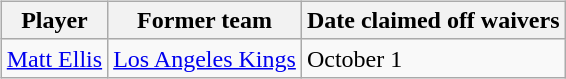<table cellspacing="10">
<tr>
<td valign="top"><br><table class="wikitable">
<tr>
<th>Player</th>
<th>Former team</th>
<th>Date claimed off waivers</th>
</tr>
<tr>
<td><a href='#'>Matt Ellis</a></td>
<td><a href='#'>Los Angeles Kings</a></td>
<td>October 1</td>
</tr>
</table>
</td>
</tr>
</table>
